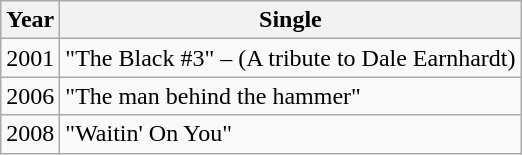<table class="wikitable">
<tr>
<th>Year</th>
<th>Single</th>
</tr>
<tr>
<td>2001</td>
<td>"The Black #3" – (A tribute to Dale Earnhardt)</td>
</tr>
<tr>
<td>2006</td>
<td>"The man behind the hammer"</td>
</tr>
<tr>
<td>2008</td>
<td>"Waitin' On You"</td>
</tr>
</table>
